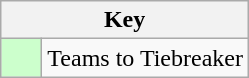<table class="wikitable" style="text-align: center;">
<tr>
<th colspan=2>Key</th>
</tr>
<tr>
<td style="background:#ccffcc; width:20px;"></td>
<td align=left>Teams to Tiebreaker</td>
</tr>
</table>
